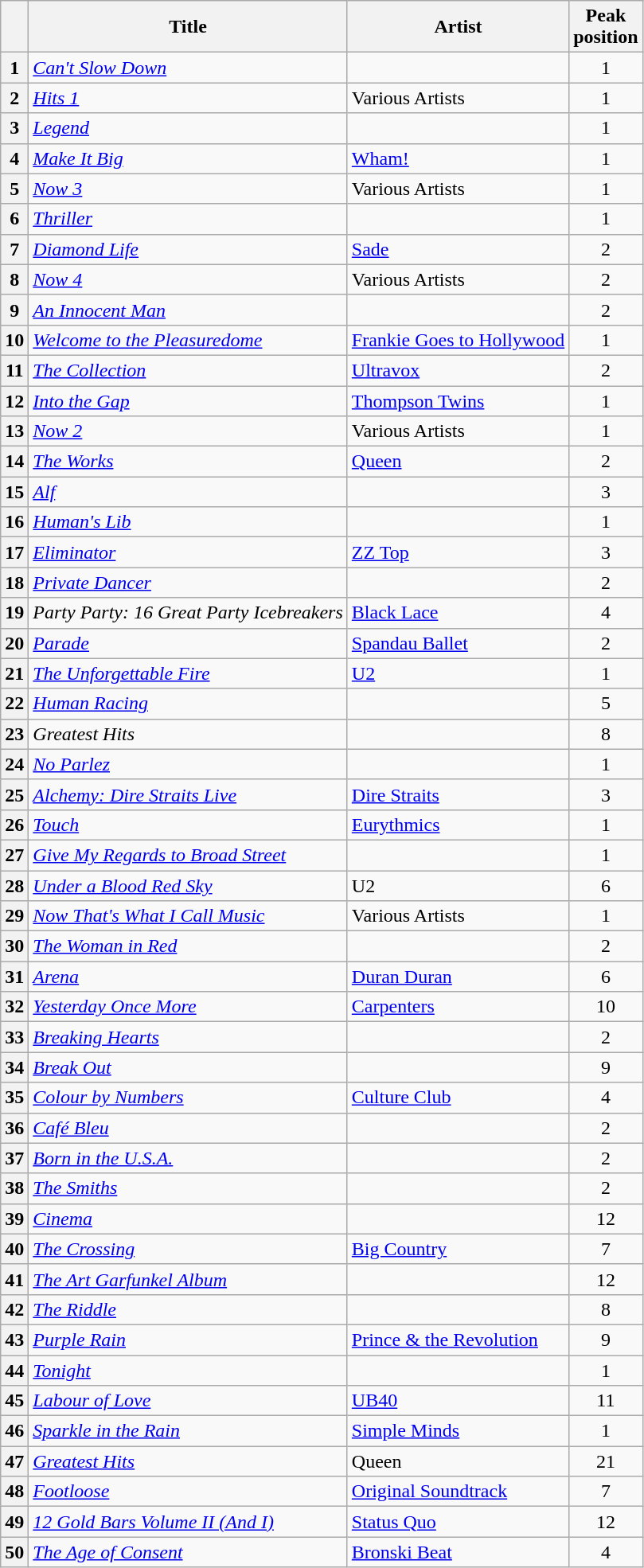<table class="wikitable sortable plainrowheaders">
<tr>
<th scope=col></th>
<th scope=col>Title</th>
<th scope=col>Artist</th>
<th scope=col>Peak<br>position</th>
</tr>
<tr>
<th scope=row style="text-align:center;">1</th>
<td><em><a href='#'>Can't Slow Down</a></em></td>
<td></td>
<td align="center">1</td>
</tr>
<tr>
<th scope=row style="text-align:center;">2</th>
<td><em><a href='#'>Hits 1</a></em></td>
<td>Various Artists</td>
<td align="center">1</td>
</tr>
<tr>
<th scope=row style="text-align:center;">3</th>
<td><em><a href='#'>Legend</a></em></td>
<td></td>
<td align="center">1</td>
</tr>
<tr>
<th scope=row style="text-align:center;">4</th>
<td><em><a href='#'>Make It Big</a></em></td>
<td><a href='#'>Wham!</a></td>
<td align="center">1</td>
</tr>
<tr>
<th scope=row style="text-align:center;">5</th>
<td><em><a href='#'>Now 3</a></em></td>
<td>Various Artists</td>
<td align="center">1</td>
</tr>
<tr>
<th scope=row style="text-align:center;">6</th>
<td><em><a href='#'>Thriller</a></em></td>
<td></td>
<td align="center">1</td>
</tr>
<tr>
<th scope=row style="text-align:center;">7</th>
<td><em><a href='#'>Diamond Life</a></em></td>
<td><a href='#'>Sade</a></td>
<td align="center">2</td>
</tr>
<tr>
<th scope=row style="text-align:center;">8</th>
<td><em><a href='#'>Now 4</a></em></td>
<td>Various Artists</td>
<td align="center">2</td>
</tr>
<tr>
<th scope=row style="text-align:center;">9</th>
<td><em><a href='#'>An Innocent Man</a></em></td>
<td></td>
<td align="center">2</td>
</tr>
<tr>
<th scope=row style="text-align:center;">10</th>
<td><em><a href='#'>Welcome to the Pleasuredome</a></em></td>
<td><a href='#'>Frankie Goes to Hollywood</a></td>
<td align="center">1</td>
</tr>
<tr>
<th scope=row style="text-align:center;">11</th>
<td><em><a href='#'>The Collection</a></em></td>
<td><a href='#'>Ultravox</a></td>
<td align="center">2</td>
</tr>
<tr>
<th scope=row style="text-align:center;">12</th>
<td><em><a href='#'>Into the Gap</a></em></td>
<td><a href='#'>Thompson Twins</a></td>
<td align="center">1</td>
</tr>
<tr>
<th scope=row style="text-align:center;">13</th>
<td><em><a href='#'>Now 2</a></em></td>
<td>Various Artists</td>
<td align="center">1</td>
</tr>
<tr>
<th scope=row style="text-align:center;">14</th>
<td><em><a href='#'>The Works</a></em></td>
<td><a href='#'>Queen</a></td>
<td align="center">2</td>
</tr>
<tr>
<th scope=row style="text-align:center;">15</th>
<td><em><a href='#'>Alf</a></em></td>
<td></td>
<td align="center">3</td>
</tr>
<tr>
<th scope=row style="text-align:center;">16</th>
<td><em><a href='#'>Human's Lib</a></em></td>
<td></td>
<td align="center">1</td>
</tr>
<tr>
<th scope=row style="text-align:center;">17</th>
<td><em><a href='#'>Eliminator</a></em></td>
<td><a href='#'>ZZ Top</a></td>
<td align="center">3</td>
</tr>
<tr>
<th scope=row style="text-align:center;">18</th>
<td><em><a href='#'>Private Dancer</a></em></td>
<td></td>
<td align="center">2</td>
</tr>
<tr>
<th scope=row style="text-align:center;">19</th>
<td><em>Party Party: 16 Great Party Icebreakers</em></td>
<td><a href='#'>Black Lace</a></td>
<td align="center">4</td>
</tr>
<tr>
<th scope=row style="text-align:center;">20</th>
<td><em><a href='#'>Parade</a></em></td>
<td><a href='#'>Spandau Ballet</a></td>
<td align="center">2</td>
</tr>
<tr>
<th scope=row style="text-align:center;">21</th>
<td><em><a href='#'>The Unforgettable Fire</a></em></td>
<td><a href='#'>U2</a></td>
<td align="center">1</td>
</tr>
<tr>
<th scope=row style="text-align:center;">22</th>
<td><em><a href='#'>Human Racing</a></em></td>
<td></td>
<td align="center">5</td>
</tr>
<tr>
<th scope=row style="text-align:center;">23</th>
<td><em>Greatest Hits</em></td>
<td></td>
<td align="center">8</td>
</tr>
<tr>
<th scope=row style="text-align:center;">24</th>
<td><em><a href='#'>No Parlez</a></em></td>
<td></td>
<td align="center">1</td>
</tr>
<tr>
<th scope=row style="text-align:center;">25</th>
<td><em><a href='#'>Alchemy: Dire Straits Live</a></em></td>
<td><a href='#'>Dire Straits</a></td>
<td align="center">3</td>
</tr>
<tr>
<th scope=row style="text-align:center;">26</th>
<td><em><a href='#'>Touch</a></em></td>
<td><a href='#'>Eurythmics</a></td>
<td align="center">1</td>
</tr>
<tr>
<th scope=row style="text-align:center;">27</th>
<td><em><a href='#'>Give My Regards to Broad Street</a></em></td>
<td></td>
<td align="center">1</td>
</tr>
<tr>
<th scope=row style="text-align:center;">28</th>
<td><em><a href='#'>Under a Blood Red Sky</a></em></td>
<td>U2</td>
<td align="center">6</td>
</tr>
<tr>
<th scope=row style="text-align:center;">29</th>
<td><em><a href='#'>Now That's What I Call Music</a></em></td>
<td>Various Artists</td>
<td align="center">1</td>
</tr>
<tr>
<th scope=row style="text-align:center;">30</th>
<td><em><a href='#'>The Woman in Red</a></em></td>
<td></td>
<td align="center">2</td>
</tr>
<tr>
<th scope=row style="text-align:center;">31</th>
<td><em><a href='#'>Arena</a></em></td>
<td><a href='#'>Duran Duran</a></td>
<td align="center">6</td>
</tr>
<tr>
<th scope=row style="text-align:center;">32</th>
<td><em><a href='#'>Yesterday Once More</a></em></td>
<td><a href='#'>Carpenters</a></td>
<td align="center">10</td>
</tr>
<tr>
<th scope=row style="text-align:center;">33</th>
<td><em><a href='#'>Breaking Hearts</a></em></td>
<td></td>
<td align="center">2</td>
</tr>
<tr>
<th scope=row style="text-align:center;">34</th>
<td><em><a href='#'>Break Out</a></em></td>
<td></td>
<td align="center">9</td>
</tr>
<tr>
<th scope=row style="text-align:center;">35</th>
<td><em><a href='#'>Colour by Numbers</a></em></td>
<td><a href='#'>Culture Club</a></td>
<td align="center">4</td>
</tr>
<tr>
<th scope=row style="text-align:center;">36</th>
<td><em><a href='#'>Café Bleu</a></em></td>
<td></td>
<td align="center">2</td>
</tr>
<tr>
<th scope=row style="text-align:center;">37</th>
<td><em><a href='#'>Born in the U.S.A.</a></em></td>
<td></td>
<td align="center">2</td>
</tr>
<tr>
<th scope=row style="text-align:center;">38</th>
<td><em><a href='#'>The Smiths</a></em></td>
<td></td>
<td align="center">2</td>
</tr>
<tr>
<th scope=row style="text-align:center;">39</th>
<td><em><a href='#'>Cinema</a></em></td>
<td></td>
<td align="center">12</td>
</tr>
<tr>
<th scope=row style="text-align:center;">40</th>
<td><em><a href='#'>The Crossing</a></em></td>
<td><a href='#'>Big Country</a></td>
<td align="center">7</td>
</tr>
<tr>
<th scope=row style="text-align:center;">41</th>
<td><em><a href='#'>The Art Garfunkel Album</a></em></td>
<td></td>
<td align="center">12</td>
</tr>
<tr>
<th scope=row style="text-align:center;">42</th>
<td><em><a href='#'>The Riddle</a></em></td>
<td></td>
<td align="center">8</td>
</tr>
<tr>
<th scope=row style="text-align:center;">43</th>
<td><em><a href='#'>Purple Rain</a></em></td>
<td><a href='#'>Prince & the Revolution</a></td>
<td align="center">9</td>
</tr>
<tr>
<th scope=row style="text-align:center;">44</th>
<td><em><a href='#'>Tonight</a></em></td>
<td></td>
<td align="center">1</td>
</tr>
<tr>
<th scope=row style="text-align:center;">45</th>
<td><em><a href='#'>Labour of Love</a></em></td>
<td><a href='#'>UB40</a></td>
<td align="center">11</td>
</tr>
<tr>
<th scope=row style="text-align:center;">46</th>
<td><em><a href='#'>Sparkle in the Rain</a></em></td>
<td><a href='#'>Simple Minds</a></td>
<td align="center">1</td>
</tr>
<tr>
<th scope=row style="text-align:center;">47</th>
<td><em><a href='#'>Greatest Hits</a></em></td>
<td>Queen</td>
<td align="center">21</td>
</tr>
<tr>
<th scope=row style="text-align:center;">48</th>
<td><em><a href='#'>Footloose</a></em></td>
<td><a href='#'>Original Soundtrack</a></td>
<td align="center">7</td>
</tr>
<tr>
<th scope=row style="text-align:center;">49</th>
<td><em><a href='#'>12 Gold Bars Volume II (And I)</a></em></td>
<td><a href='#'>Status Quo</a></td>
<td align="center">12</td>
</tr>
<tr>
<th scope=row style="text-align:center;">50</th>
<td><em><a href='#'>The Age of Consent</a></em></td>
<td><a href='#'>Bronski Beat</a></td>
<td align="center">4</td>
</tr>
</table>
